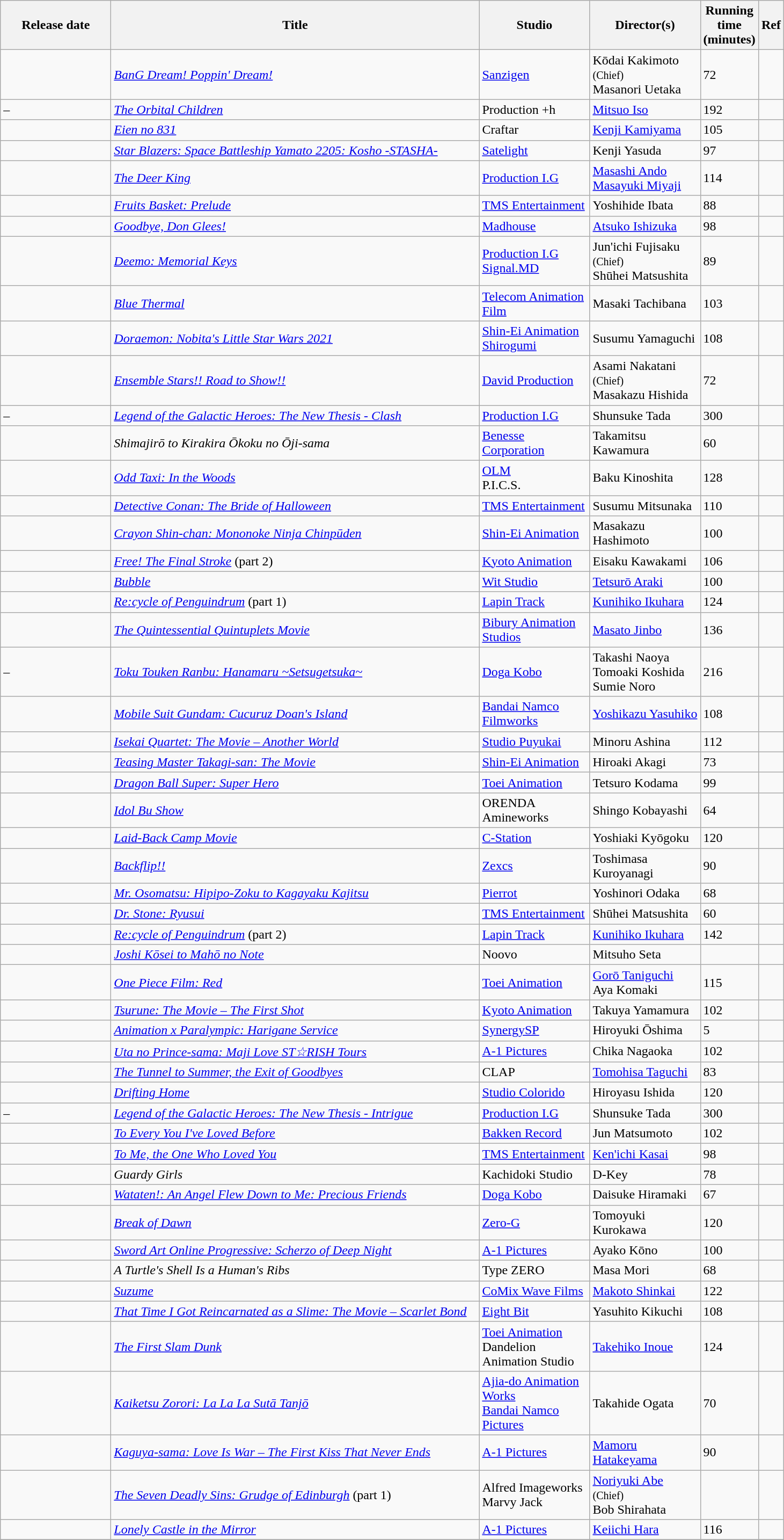<table class="wikitable sortable" border="1">
<tr>
<th data-sort-type="text" width="130px">Release date</th>
<th width="450px">Title</th>
<th data-sort-type="text" width="130px">Studio</th>
<th data-sort-type="text" width="130px">Director(s)</th>
<th width="10px">Running time (minutes)</th>
<th class="unsortable" width="5px">Ref</th>
</tr>
<tr>
<td></td>
<td><em><a href='#'>BanG Dream! Poppin' Dream!</a></em></td>
<td><a href='#'>Sanzigen</a></td>
<td>Kōdai Kakimoto <small>(Chief)</small><br>Masanori Uetaka</td>
<td>72</td>
<td></td>
</tr>
<tr>
<td> – </td>
<td><em><a href='#'>The Orbital Children</a></em></td>
<td>Production +h</td>
<td><a href='#'>Mitsuo Iso</a></td>
<td>192</td>
<td></td>
</tr>
<tr>
<td></td>
<td><em><a href='#'>Eien no 831</a></em></td>
<td>Craftar</td>
<td><a href='#'>Kenji Kamiyama</a></td>
<td>105</td>
<td></td>
</tr>
<tr>
<td></td>
<td><em><a href='#'>Star Blazers: Space Battleship Yamato 2205: Kosho -STASHA-</a></em></td>
<td><a href='#'>Satelight</a></td>
<td>Kenji Yasuda</td>
<td>97</td>
<td></td>
</tr>
<tr>
<td></td>
<td><em><a href='#'>The Deer King</a></em></td>
<td><a href='#'>Production I.G</a></td>
<td><a href='#'>Masashi Ando</a><br><a href='#'>Masayuki Miyaji</a></td>
<td>114</td>
<td></td>
</tr>
<tr>
<td></td>
<td><em><a href='#'>Fruits Basket: Prelude</a></em></td>
<td><a href='#'>TMS Entertainment</a></td>
<td>Yoshihide Ibata</td>
<td>88</td>
<td></td>
</tr>
<tr>
<td></td>
<td><em><a href='#'>Goodbye, Don Glees!</a></em></td>
<td><a href='#'>Madhouse</a></td>
<td><a href='#'>Atsuko Ishizuka</a></td>
<td>98</td>
<td></td>
</tr>
<tr>
<td></td>
<td><em><a href='#'>Deemo: Memorial Keys</a></em></td>
<td><a href='#'>Production I.G</a><br><a href='#'>Signal.MD</a></td>
<td>Jun'ichi Fujisaku <small>(Chief)</small><br>Shūhei Matsushita</td>
<td>89</td>
<td></td>
</tr>
<tr>
<td></td>
<td><em><a href='#'>Blue Thermal</a></em></td>
<td><a href='#'>Telecom Animation Film</a></td>
<td>Masaki Tachibana</td>
<td>103</td>
<td></td>
</tr>
<tr>
<td></td>
<td><em><a href='#'>Doraemon: Nobita's Little Star Wars 2021</a></em></td>
<td><a href='#'>Shin-Ei Animation</a><br><a href='#'>Shirogumi</a></td>
<td>Susumu Yamaguchi</td>
<td>108</td>
<td></td>
</tr>
<tr>
<td></td>
<td><em><a href='#'>Ensemble Stars!! Road to Show!!</a></em></td>
<td><a href='#'>David Production</a></td>
<td>Asami Nakatani <small>(Chief)</small><br>Masakazu Hishida</td>
<td>72</td>
<td></td>
</tr>
<tr>
<td> – </td>
<td><em><a href='#'>Legend of the Galactic Heroes: The New Thesis - Clash</a></em></td>
<td><a href='#'>Production I.G</a></td>
<td>Shunsuke Tada</td>
<td>300</td>
<td></td>
</tr>
<tr>
<td></td>
<td><em>Shimajirō to Kirakira Ōkoku no Ōji-sama</em></td>
<td><a href='#'>Benesse Corporation</a></td>
<td>Takamitsu Kawamura</td>
<td>60</td>
<td></td>
</tr>
<tr>
<td></td>
<td><em><a href='#'>Odd Taxi: In the Woods</a></em></td>
<td><a href='#'>OLM</a><br>P.I.C.S.</td>
<td>Baku Kinoshita</td>
<td>128</td>
<td></td>
</tr>
<tr>
<td></td>
<td><em><a href='#'>Detective Conan: The Bride of Halloween</a></em></td>
<td><a href='#'>TMS Entertainment</a></td>
<td>Susumu Mitsunaka</td>
<td>110</td>
<td></td>
</tr>
<tr>
<td></td>
<td><em><a href='#'>Crayon Shin-chan: Mononoke Ninja Chinpūden</a></em></td>
<td><a href='#'>Shin-Ei Animation</a></td>
<td>Masakazu Hashimoto</td>
<td>100</td>
<td></td>
</tr>
<tr>
<td></td>
<td><em><a href='#'>Free! The Final Stroke</a></em> (part 2)</td>
<td><a href='#'>Kyoto Animation</a></td>
<td>Eisaku Kawakami</td>
<td>106</td>
<td></td>
</tr>
<tr>
<td></td>
<td><em><a href='#'>Bubble</a></em></td>
<td><a href='#'>Wit Studio</a></td>
<td><a href='#'>Tetsurō Araki</a></td>
<td>100</td>
<td></td>
</tr>
<tr>
<td></td>
<td><em><a href='#'>Re:cycle of Penguindrum</a></em> (part 1)</td>
<td><a href='#'>Lapin Track</a></td>
<td><a href='#'>Kunihiko Ikuhara</a></td>
<td>124</td>
<td></td>
</tr>
<tr>
<td></td>
<td><em><a href='#'>The Quintessential Quintuplets Movie</a></em></td>
<td><a href='#'>Bibury Animation Studios</a></td>
<td><a href='#'>Masato Jinbo</a></td>
<td>136</td>
<td></td>
</tr>
<tr>
<td> – </td>
<td><em><a href='#'>Toku Touken Ranbu: Hanamaru ~Setsugetsuka~</a></em></td>
<td><a href='#'>Doga Kobo</a></td>
<td>Takashi Naoya<br>Tomoaki Koshida<br>Sumie Noro</td>
<td>216</td>
<td></td>
</tr>
<tr>
<td></td>
<td><em><a href='#'>Mobile Suit Gundam: Cucuruz Doan's Island</a></em></td>
<td><a href='#'>Bandai Namco Filmworks</a></td>
<td><a href='#'>Yoshikazu Yasuhiko</a></td>
<td>108</td>
<td></td>
</tr>
<tr>
<td></td>
<td><em><a href='#'>Isekai Quartet: The Movie – Another World</a></em></td>
<td><a href='#'>Studio Puyukai</a></td>
<td>Minoru Ashina</td>
<td>112</td>
<td></td>
</tr>
<tr>
<td></td>
<td><em><a href='#'>Teasing Master Takagi-san: The Movie</a></em></td>
<td><a href='#'>Shin-Ei Animation</a></td>
<td>Hiroaki Akagi</td>
<td>73</td>
<td></td>
</tr>
<tr>
<td></td>
<td><em><a href='#'>Dragon Ball Super: Super Hero</a></em></td>
<td><a href='#'>Toei Animation</a></td>
<td>Tetsuro Kodama</td>
<td>99</td>
<td></td>
</tr>
<tr>
<td></td>
<td><em><a href='#'>Idol Bu Show</a></em></td>
<td>ORENDA<br>Amineworks</td>
<td>Shingo Kobayashi</td>
<td>64</td>
<td></td>
</tr>
<tr>
<td></td>
<td><em><a href='#'>Laid-Back Camp Movie</a></em></td>
<td><a href='#'>C-Station</a></td>
<td>Yoshiaki Kyōgoku</td>
<td>120</td>
<td></td>
</tr>
<tr>
<td></td>
<td><em><a href='#'>Backflip!!</a></em></td>
<td><a href='#'>Zexcs</a></td>
<td>Toshimasa Kuroyanagi</td>
<td>90</td>
<td></td>
</tr>
<tr>
<td></td>
<td><em><a href='#'>Mr. Osomatsu: Hipipo-Zoku to Kagayaku Kajitsu</a></em></td>
<td><a href='#'>Pierrot</a></td>
<td>Yoshinori Odaka</td>
<td>68</td>
<td></td>
</tr>
<tr>
<td></td>
<td><em><a href='#'>Dr. Stone: Ryusui</a></em></td>
<td><a href='#'>TMS Entertainment</a></td>
<td>Shūhei Matsushita</td>
<td>60</td>
<td></td>
</tr>
<tr>
<td></td>
<td><em><a href='#'>Re:cycle of Penguindrum</a></em> (part 2)</td>
<td><a href='#'>Lapin Track</a></td>
<td><a href='#'>Kunihiko Ikuhara</a></td>
<td>142</td>
<td></td>
</tr>
<tr>
<td></td>
<td><em><a href='#'>Joshi Kōsei to Mahō no Note</a></em></td>
<td>Noovo</td>
<td>Mitsuho Seta</td>
<td></td>
<td></td>
</tr>
<tr>
<td></td>
<td><em><a href='#'>One Piece Film: Red</a></em></td>
<td><a href='#'>Toei Animation</a></td>
<td><a href='#'>Gorō Taniguchi</a><br>Aya Komaki</td>
<td>115</td>
<td></td>
</tr>
<tr>
<td></td>
<td><em><a href='#'>Tsurune: The Movie – The First Shot</a></em></td>
<td><a href='#'>Kyoto Animation</a></td>
<td>Takuya Yamamura</td>
<td>102</td>
<td></td>
</tr>
<tr>
<td></td>
<td><em><a href='#'>Animation x Paralympic: Harigane Service</a></em></td>
<td><a href='#'>SynergySP</a></td>
<td>Hiroyuki Ōshima</td>
<td>5</td>
<td></td>
</tr>
<tr>
<td></td>
<td><em><a href='#'>Uta no Prince-sama: Maji Love ST☆RISH Tours</a></em></td>
<td><a href='#'>A-1 Pictures</a></td>
<td>Chika Nagaoka</td>
<td>102</td>
<td></td>
</tr>
<tr>
<td></td>
<td><em><a href='#'>The Tunnel to Summer, the Exit of Goodbyes</a></em></td>
<td>CLAP</td>
<td><a href='#'>Tomohisa Taguchi</a></td>
<td>83</td>
<td></td>
</tr>
<tr>
<td></td>
<td><em><a href='#'>Drifting Home</a></em></td>
<td><a href='#'>Studio Colorido</a></td>
<td>Hiroyasu Ishida</td>
<td>120</td>
<td></td>
</tr>
<tr>
<td> – </td>
<td><em><a href='#'>Legend of the Galactic Heroes: The New Thesis - Intrigue</a></em></td>
<td><a href='#'>Production I.G</a></td>
<td>Shunsuke Tada</td>
<td>300</td>
<td></td>
</tr>
<tr>
<td></td>
<td><em><a href='#'>To Every You I've Loved Before</a></em></td>
<td><a href='#'>Bakken Record</a></td>
<td>Jun Matsumoto</td>
<td>102</td>
<td></td>
</tr>
<tr>
<td></td>
<td><em><a href='#'>To Me, the One Who Loved You</a></em></td>
<td><a href='#'>TMS Entertainment</a></td>
<td><a href='#'>Ken'ichi Kasai</a></td>
<td>98</td>
<td></td>
</tr>
<tr>
<td></td>
<td><em>Guardy Girls</em></td>
<td>Kachidoki Studio</td>
<td>D-Key</td>
<td>78</td>
<td></td>
</tr>
<tr>
<td></td>
<td><em><a href='#'>Wataten!: An Angel Flew Down to Me: Precious Friends</a></em></td>
<td><a href='#'>Doga Kobo</a></td>
<td>Daisuke Hiramaki</td>
<td>67</td>
<td></td>
</tr>
<tr>
<td></td>
<td><em><a href='#'>Break of Dawn</a></em></td>
<td><a href='#'>Zero-G</a></td>
<td>Tomoyuki Kurokawa</td>
<td>120</td>
<td></td>
</tr>
<tr>
<td></td>
<td><em><a href='#'>Sword Art Online Progressive: Scherzo of Deep Night</a></em></td>
<td><a href='#'>A-1 Pictures</a></td>
<td>Ayako Kōno</td>
<td>100</td>
<td></td>
</tr>
<tr>
<td></td>
<td><em>A Turtle's Shell Is a Human's Ribs</em></td>
<td>Type ZERO</td>
<td>Masa Mori</td>
<td>68</td>
<td></td>
</tr>
<tr>
<td></td>
<td><em><a href='#'>Suzume</a></em></td>
<td><a href='#'>CoMix Wave Films</a></td>
<td><a href='#'>Makoto Shinkai</a></td>
<td>122</td>
<td></td>
</tr>
<tr>
<td></td>
<td><em><a href='#'>That Time I Got Reincarnated as a Slime: The Movie – Scarlet Bond</a></em></td>
<td><a href='#'>Eight Bit</a></td>
<td>Yasuhito Kikuchi</td>
<td>108</td>
<td></td>
</tr>
<tr>
<td></td>
<td><em><a href='#'>The First Slam Dunk</a></em></td>
<td><a href='#'>Toei Animation</a><br>Dandelion Animation Studio</td>
<td><a href='#'>Takehiko Inoue</a></td>
<td>124</td>
<td></td>
</tr>
<tr>
<td></td>
<td><em><a href='#'>Kaiketsu Zorori: La La La Sutā Tanjō</a></em></td>
<td><a href='#'>Ajia-do Animation Works</a><br><a href='#'>Bandai Namco Pictures</a></td>
<td>Takahide Ogata</td>
<td>70</td>
<td></td>
</tr>
<tr>
<td></td>
<td><em><a href='#'>Kaguya-sama: Love Is War – The First Kiss That Never Ends</a></em></td>
<td><a href='#'>A-1 Pictures</a></td>
<td><a href='#'>Mamoru Hatakeyama</a></td>
<td>90</td>
<td></td>
</tr>
<tr>
<td></td>
<td><em><a href='#'>The Seven Deadly Sins: Grudge of Edinburgh</a></em> (part 1)</td>
<td>Alfred Imageworks<br>Marvy Jack</td>
<td><a href='#'>Noriyuki Abe</a> <small>(Chief)</small><br>Bob Shirahata</td>
<td></td>
<td></td>
</tr>
<tr>
<td></td>
<td><em><a href='#'>Lonely Castle in the Mirror</a></em></td>
<td><a href='#'>A-1 Pictures</a></td>
<td><a href='#'>Keiichi Hara</a></td>
<td>116</td>
<td></td>
</tr>
<tr>
</tr>
</table>
